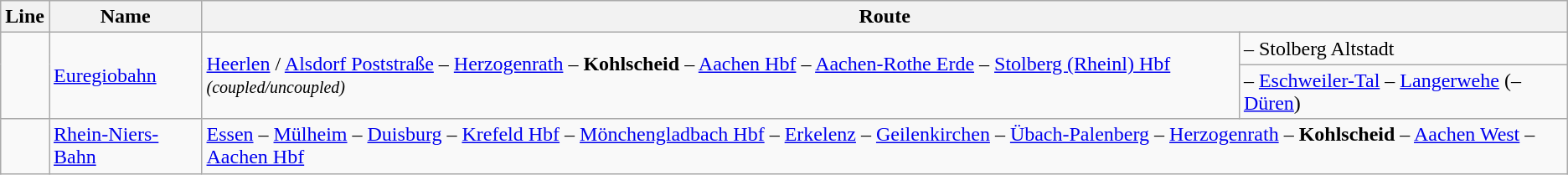<table class="wikitable">
<tr>
<th>Line</th>
<th>Name</th>
<th colspan="3">Route</th>
</tr>
<tr>
<td rowspan="2"></td>
<td rowspan="2"><a href='#'>Euregiobahn</a></td>
<td rowspan="2"><a href='#'>Heerlen</a> / <a href='#'>Alsdorf Poststraße</a> – <a href='#'>Herzogenrath</a> – <strong>Kohlscheid</strong> – <a href='#'>Aachen Hbf</a> – <a href='#'>Aachen-Rothe Erde</a> – <a href='#'>Stolberg (Rheinl) Hbf</a><small> <em>(coupled/uncoupled)</em></small></td>
<td>– Stolberg Altstadt</td>
</tr>
<tr>
<td>– <a href='#'>Eschweiler-Tal</a> – <a href='#'>Langerwehe</a> (– <a href='#'>Düren</a>)</td>
</tr>
<tr>
<td></td>
<td><a href='#'>Rhein-Niers-Bahn</a></td>
<td colspan="2"><a href='#'>Essen</a> – <a href='#'>Mülheim</a> – <a href='#'>Duisburg</a> – <a href='#'>Krefeld Hbf</a> – <a href='#'>Mönchengladbach Hbf</a> – <a href='#'>Erkelenz</a> – <a href='#'>Geilenkirchen</a> – <a href='#'>Übach-Palenberg</a> – <a href='#'>Herzogenrath</a> – <strong>Kohlscheid</strong> – <a href='#'>Aachen West</a> – <a href='#'>Aachen Hbf</a></td>
</tr>
</table>
